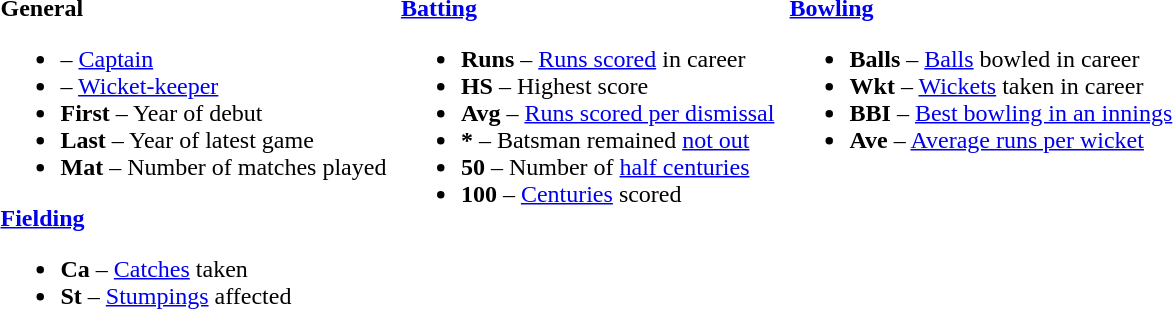<table>
<tr>
<td valign="top" style="width:34%"><br><strong>General</strong><ul><li> – <a href='#'>Captain</a></li><li> – <a href='#'>Wicket-keeper</a></li><li><strong>First</strong> – Year of debut</li><li><strong>Last</strong> – Year of latest game</li><li><strong>Mat</strong> – Number of matches played</li></ul><strong><a href='#'>Fielding</a></strong><ul><li><strong>Ca</strong> – <a href='#'>Catches</a> taken</li><li><strong>St</strong> – <a href='#'>Stumpings</a> affected</li></ul></td>
<td valign="top" style="width:33%"><br><strong><a href='#'>Batting</a></strong><ul><li><strong>Runs</strong> – <a href='#'>Runs scored</a> in career</li><li><strong>HS</strong> – Highest score</li><li><strong>Avg</strong> – <a href='#'>Runs scored per dismissal</a></li><li><strong>*</strong> – Batsman remained <a href='#'>not out</a></li><li><strong>50</strong> – Number of <a href='#'>half centuries</a></li><li><strong>100</strong> – <a href='#'>Centuries</a> scored</li></ul></td>
<td valign="top" style="width:33%"><br><strong><a href='#'>Bowling</a></strong><ul><li><strong>Balls</strong> – <a href='#'>Balls</a> bowled in career</li><li><strong>Wkt</strong> – <a href='#'>Wickets</a> taken in career</li><li><strong>BBI</strong> – <a href='#'>Best bowling in an innings</a></li><li><strong>Ave</strong> – <a href='#'>Average runs per wicket</a></li></ul></td>
</tr>
</table>
